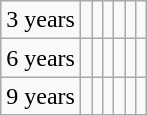<table class="wikitable" align="center">
<tr>
<td>3 years</td>
<td></td>
<td></td>
<td></td>
<td></td>
<td></td>
<td></td>
</tr>
<tr>
<td>6 years</td>
<td></td>
<td></td>
<td></td>
<td></td>
<td></td>
<td></td>
</tr>
<tr>
<td>9 years</td>
<td></td>
<td></td>
<td></td>
<td></td>
<td></td>
<td></td>
</tr>
</table>
